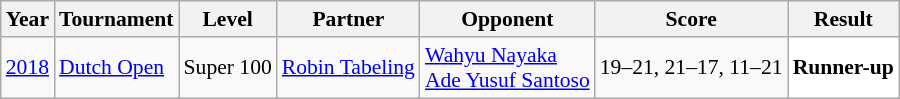<table class="sortable wikitable" style="font-size: 90%;">
<tr>
<th>Year</th>
<th>Tournament</th>
<th>Level</th>
<th>Partner</th>
<th>Opponent</th>
<th>Score</th>
<th>Result</th>
</tr>
<tr>
<td align="center"><a href='#'>2018</a></td>
<td align="left"><a href='#'>Dutch Open</a></td>
<td align="left">Super 100</td>
<td align="left"> <a href='#'>Robin Tabeling</a></td>
<td align="left"> <a href='#'>Wahyu Nayaka</a><br> <a href='#'>Ade Yusuf Santoso</a></td>
<td align="left">19–21, 21–17, 11–21</td>
<td style="text-align:left; background:white"> <strong>Runner-up</strong></td>
</tr>
</table>
